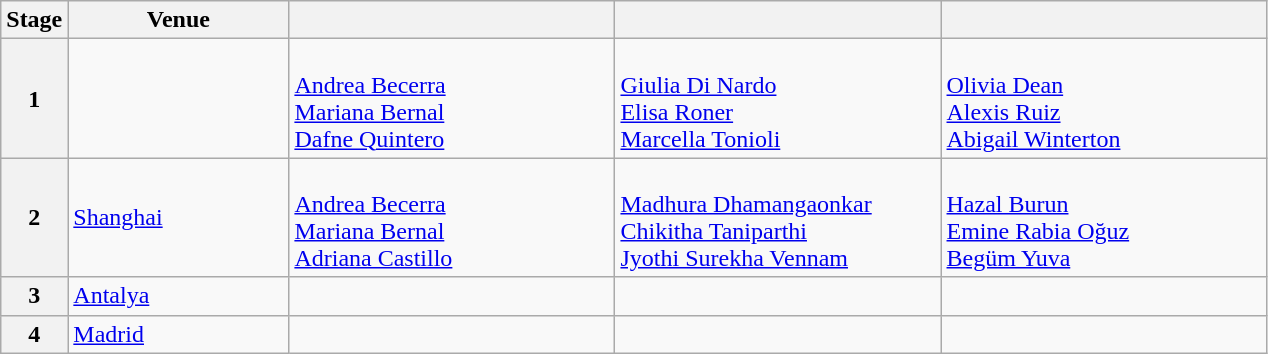<table class="wikitable">
<tr>
<th>Stage</th>
<th width=140>Venue</th>
<th width=210></th>
<th width=210></th>
<th width=210></th>
</tr>
<tr>
<th>1</th>
<td></td>
<td> <br> <a href='#'>Andrea Becerra</a> <br> <a href='#'>Mariana Bernal</a> <br> <a href='#'>Dafne Quintero</a></td>
<td> <br> <a href='#'>Giulia Di Nardo</a> <br> <a href='#'>Elisa Roner</a> <br> <a href='#'>Marcella Tonioli</a></td>
<td> <br> <a href='#'>Olivia Dean</a> <br> <a href='#'>Alexis Ruiz</a> <br> <a href='#'>Abigail Winterton</a></td>
</tr>
<tr>
<th>2</th>
<td> <a href='#'>Shanghai</a></td>
<td> <br> <a href='#'>Andrea Becerra</a> <br> <a href='#'>Mariana Bernal</a> <br> <a href='#'>Adriana Castillo</a></td>
<td> <br> <a href='#'>Madhura Dhamangaonkar</a> <br> <a href='#'>Chikitha Taniparthi</a> <br> <a href='#'>Jyothi Surekha Vennam</a></td>
<td> <br> <a href='#'>Hazal Burun</a> <br> <a href='#'>Emine Rabia Oğuz</a> <br> <a href='#'>Begüm Yuva</a></td>
</tr>
<tr>
<th>3</th>
<td> <a href='#'>Antalya</a></td>
<td></td>
<td></td>
<td></td>
</tr>
<tr>
<th>4</th>
<td> <a href='#'>Madrid</a></td>
<td></td>
<td></td>
<td></td>
</tr>
</table>
